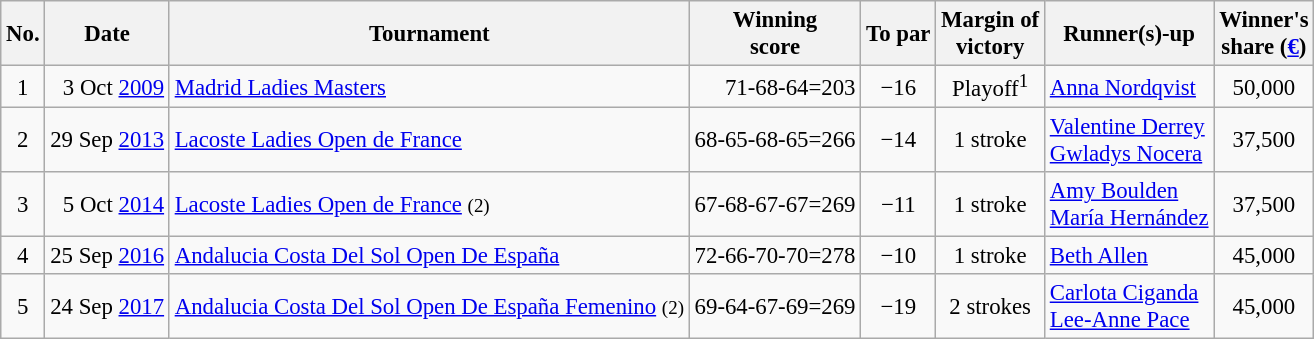<table class="wikitable" style="font-size:95%;">
<tr>
<th>No.</th>
<th>Date</th>
<th>Tournament</th>
<th>Winning<br>score</th>
<th>To par</th>
<th>Margin of<br>victory</th>
<th>Runner(s)-up</th>
<th>Winner's<br>share (<a href='#'>€</a>)</th>
</tr>
<tr>
<td align=center>1</td>
<td align=right>3 Oct <a href='#'>2009</a></td>
<td><a href='#'>Madrid Ladies Masters</a></td>
<td align=right>71-68-64=203</td>
<td align=center>−16</td>
<td align=center>Playoff<sup>1</sup></td>
<td> <a href='#'>Anna Nordqvist</a></td>
<td align=center>50,000</td>
</tr>
<tr>
<td align=center>2</td>
<td align=right>29 Sep <a href='#'>2013</a></td>
<td><a href='#'>Lacoste Ladies Open de France</a></td>
<td align=right>68-65-68-65=266</td>
<td align=center>−14</td>
<td align=center>1 stroke</td>
<td> <a href='#'>Valentine Derrey</a><br> <a href='#'>Gwladys Nocera</a></td>
<td align=center>37,500</td>
</tr>
<tr>
<td align=center>3</td>
<td align=right>5 Oct <a href='#'>2014</a></td>
<td><a href='#'>Lacoste Ladies Open de France</a> <small>(2)</small></td>
<td align=right>67-68-67-67=269</td>
<td align=center>−11</td>
<td align=center>1 stroke</td>
<td> <a href='#'>Amy Boulden</a><br> <a href='#'>María Hernández</a></td>
<td align=center>37,500</td>
</tr>
<tr>
<td align=center>4</td>
<td align=right>25 Sep <a href='#'>2016</a></td>
<td><a href='#'>Andalucia Costa Del Sol Open De España</a></td>
<td align=right>72-66-70-70=278</td>
<td align=center>−10</td>
<td align=center>1 stroke</td>
<td> <a href='#'>Beth Allen</a></td>
<td align=center>45,000</td>
</tr>
<tr>
<td align=center>5</td>
<td align=right>24 Sep <a href='#'>2017</a></td>
<td><a href='#'>Andalucia Costa Del Sol Open De España Femenino</a> <small>(2)</small></td>
<td align=right>69-64-67-69=269</td>
<td align=center>−19</td>
<td align=center>2 strokes</td>
<td> <a href='#'>Carlota Ciganda</a><br> <a href='#'>Lee-Anne Pace</a></td>
<td align=center>45,000</td>
</tr>
</table>
